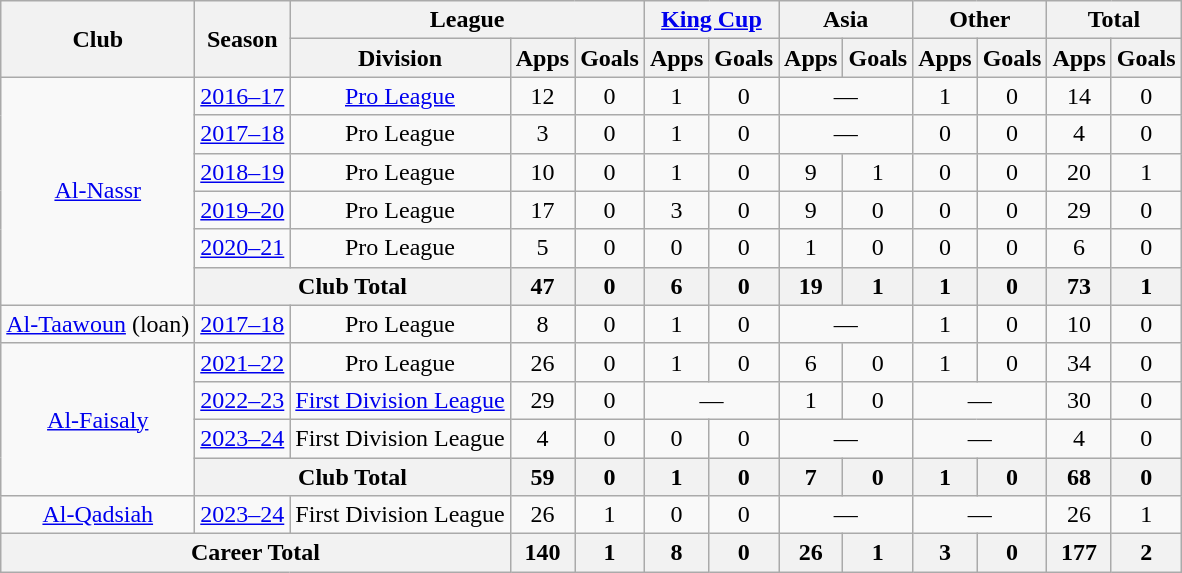<table class="wikitable" style="text-align: center;">
<tr>
<th rowspan="2">Club</th>
<th rowspan="2">Season</th>
<th colspan="3">League</th>
<th colspan="2"><a href='#'>King Cup</a></th>
<th colspan="2">Asia</th>
<th colspan="2">Other</th>
<th colspan="2">Total</th>
</tr>
<tr>
<th>Division</th>
<th>Apps</th>
<th>Goals</th>
<th>Apps</th>
<th>Goals</th>
<th>Apps</th>
<th>Goals</th>
<th>Apps</th>
<th>Goals</th>
<th>Apps</th>
<th>Goals</th>
</tr>
<tr>
<td rowspan="6"><a href='#'>Al-Nassr</a></td>
<td><a href='#'>2016–17</a></td>
<td><a href='#'>Pro League</a></td>
<td>12</td>
<td>0</td>
<td>1</td>
<td>0</td>
<td colspan=2">—</td>
<td>1</td>
<td>0</td>
<td>14</td>
<td>0</td>
</tr>
<tr>
<td><a href='#'>2017–18</a></td>
<td>Pro League</td>
<td>3</td>
<td>0</td>
<td>1</td>
<td>0</td>
<td colspan=2">—</td>
<td>0</td>
<td>0</td>
<td>4</td>
<td>0</td>
</tr>
<tr>
<td><a href='#'>2018–19</a></td>
<td>Pro League</td>
<td>10</td>
<td>0</td>
<td>1</td>
<td>0</td>
<td>9</td>
<td>1</td>
<td>0</td>
<td>0</td>
<td>20</td>
<td>1</td>
</tr>
<tr>
<td><a href='#'>2019–20</a></td>
<td>Pro League</td>
<td>17</td>
<td>0</td>
<td>3</td>
<td>0</td>
<td>9</td>
<td>0</td>
<td>0</td>
<td>0</td>
<td>29</td>
<td>0</td>
</tr>
<tr>
<td><a href='#'>2020–21</a></td>
<td>Pro League</td>
<td>5</td>
<td>0</td>
<td>0</td>
<td>0</td>
<td>1</td>
<td>0</td>
<td>0</td>
<td>0</td>
<td>6</td>
<td>0</td>
</tr>
<tr>
<th colspan="2">Club Total</th>
<th>47</th>
<th>0</th>
<th>6</th>
<th>0</th>
<th>19</th>
<th>1</th>
<th>1</th>
<th>0</th>
<th>73</th>
<th>1</th>
</tr>
<tr>
<td rowspan="1"><a href='#'>Al-Taawoun</a> (loan)</td>
<td><a href='#'>2017–18</a></td>
<td>Pro League</td>
<td>8</td>
<td>0</td>
<td>1</td>
<td>0</td>
<td colspan=2">—</td>
<td>1</td>
<td>0</td>
<td>10</td>
<td>0</td>
</tr>
<tr>
<td rowspan="4"><a href='#'>Al-Faisaly</a></td>
<td><a href='#'>2021–22</a></td>
<td>Pro League</td>
<td>26</td>
<td>0</td>
<td>1</td>
<td>0</td>
<td>6</td>
<td>0</td>
<td>1</td>
<td>0</td>
<td>34</td>
<td>0</td>
</tr>
<tr>
<td><a href='#'>2022–23</a></td>
<td><a href='#'>First Division League</a></td>
<td>29</td>
<td>0</td>
<td colspan=2">—</td>
<td>1</td>
<td>0</td>
<td colspan=2">—</td>
<td>30</td>
<td>0</td>
</tr>
<tr>
<td><a href='#'>2023–24</a></td>
<td>First Division League</td>
<td>4</td>
<td>0</td>
<td>0</td>
<td>0</td>
<td colspan=2">—</td>
<td colspan=2">—</td>
<td>4</td>
<td>0</td>
</tr>
<tr>
<th colspan="2">Club Total</th>
<th>59</th>
<th>0</th>
<th>1</th>
<th>0</th>
<th>7</th>
<th>0</th>
<th>1</th>
<th>0</th>
<th>68</th>
<th>0</th>
</tr>
<tr>
<td rowspan="1"><a href='#'>Al-Qadsiah</a></td>
<td><a href='#'>2023–24</a></td>
<td>First Division League</td>
<td>26</td>
<td>1</td>
<td>0</td>
<td>0</td>
<td colspan=2">—</td>
<td colspan=2">—</td>
<td>26</td>
<td>1</td>
</tr>
<tr>
<th colspan="3">Career Total</th>
<th>140</th>
<th>1</th>
<th>8</th>
<th>0</th>
<th>26</th>
<th>1</th>
<th>3</th>
<th>0</th>
<th>177</th>
<th>2</th>
</tr>
</table>
